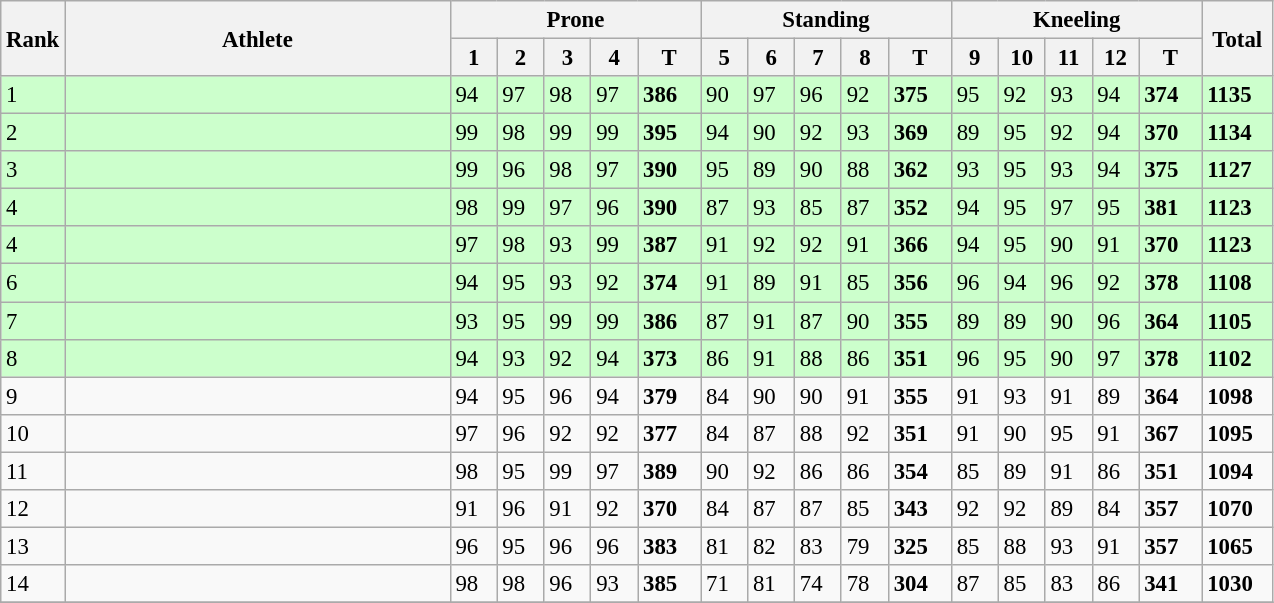<table class="wikitable" style="font-size:95%" style="width:35em;" style="text-align:center">
<tr>
<th rowspan=2>Rank</th>
<th rowspan=2 width=250>Athlete</th>
<th colspan=5 width=160>Prone</th>
<th colspan=5 width=160>Standing</th>
<th colspan=5 width=160>Kneeling</th>
<th rowspan=2 width=40>Total</th>
</tr>
<tr>
<th>1</th>
<th>2</th>
<th>3</th>
<th>4</th>
<th>T</th>
<th>5</th>
<th>6</th>
<th>7</th>
<th>8</th>
<th>T</th>
<th>9</th>
<th>10</th>
<th>11</th>
<th>12</th>
<th>T</th>
</tr>
<tr bgcolor=ccffcc>
<td>1</td>
<td align=left></td>
<td>94</td>
<td>97</td>
<td>98</td>
<td>97</td>
<td><strong>386</strong></td>
<td>90</td>
<td>97</td>
<td>96</td>
<td>92</td>
<td><strong>375</strong></td>
<td>95</td>
<td>92</td>
<td>93</td>
<td>94</td>
<td><strong>374</strong></td>
<td><strong>1135</strong></td>
</tr>
<tr bgcolor=ccffcc>
<td>2</td>
<td align=left></td>
<td>99</td>
<td>98</td>
<td>99</td>
<td>99</td>
<td><strong>395</strong></td>
<td>94</td>
<td>90</td>
<td>92</td>
<td>93</td>
<td><strong>369</strong></td>
<td>89</td>
<td>95</td>
<td>92</td>
<td>94</td>
<td><strong>370</strong></td>
<td><strong>1134</strong></td>
</tr>
<tr bgcolor=ccffcc>
<td>3</td>
<td align=left></td>
<td>99</td>
<td>96</td>
<td>98</td>
<td>97</td>
<td><strong>390</strong></td>
<td>95</td>
<td>89</td>
<td>90</td>
<td>88</td>
<td><strong>362</strong></td>
<td>93</td>
<td>95</td>
<td>93</td>
<td>94</td>
<td><strong>375</strong></td>
<td><strong>1127</strong></td>
</tr>
<tr bgcolor=ccffcc>
<td>4</td>
<td align=left></td>
<td>98</td>
<td>99</td>
<td>97</td>
<td>96</td>
<td><strong>390</strong></td>
<td>87</td>
<td>93</td>
<td>85</td>
<td>87</td>
<td><strong>352</strong></td>
<td>94</td>
<td>95</td>
<td>97</td>
<td>95</td>
<td><strong>381</strong></td>
<td><strong>1123</strong></td>
</tr>
<tr bgcolor=ccffcc>
<td>4</td>
<td align=left></td>
<td>97</td>
<td>98</td>
<td>93</td>
<td>99</td>
<td><strong>387</strong></td>
<td>91</td>
<td>92</td>
<td>92</td>
<td>91</td>
<td><strong>366</strong></td>
<td>94</td>
<td>95</td>
<td>90</td>
<td>91</td>
<td><strong>370</strong></td>
<td><strong>1123</strong></td>
</tr>
<tr bgcolor=ccffcc>
<td>6</td>
<td align=left></td>
<td>94</td>
<td>95</td>
<td>93</td>
<td>92</td>
<td><strong>374</strong></td>
<td>91</td>
<td>89</td>
<td>91</td>
<td>85</td>
<td><strong>356</strong></td>
<td>96</td>
<td>94</td>
<td>96</td>
<td>92</td>
<td><strong>378</strong></td>
<td><strong>1108</strong></td>
</tr>
<tr bgcolor=ccffcc>
<td>7</td>
<td align=left></td>
<td>93</td>
<td>95</td>
<td>99</td>
<td>99</td>
<td><strong>386</strong></td>
<td>87</td>
<td>91</td>
<td>87</td>
<td>90</td>
<td><strong>355</strong></td>
<td>89</td>
<td>89</td>
<td>90</td>
<td>96</td>
<td><strong>364</strong></td>
<td><strong>1105</strong></td>
</tr>
<tr bgcolor=ccffcc>
<td>8</td>
<td align=left></td>
<td>94</td>
<td>93</td>
<td>92</td>
<td>94</td>
<td><strong>373</strong></td>
<td>86</td>
<td>91</td>
<td>88</td>
<td>86</td>
<td><strong>351</strong></td>
<td>96</td>
<td>95</td>
<td>90</td>
<td>97</td>
<td><strong>378</strong></td>
<td><strong>1102</strong></td>
</tr>
<tr>
<td>9</td>
<td align=left></td>
<td>94</td>
<td>95</td>
<td>96</td>
<td>94</td>
<td><strong>379</strong></td>
<td>84</td>
<td>90</td>
<td>90</td>
<td>91</td>
<td><strong>355</strong></td>
<td>91</td>
<td>93</td>
<td>91</td>
<td>89</td>
<td><strong>364</strong></td>
<td><strong>1098</strong></td>
</tr>
<tr>
<td>10</td>
<td align=left></td>
<td>97</td>
<td>96</td>
<td>92</td>
<td>92</td>
<td><strong>377</strong></td>
<td>84</td>
<td>87</td>
<td>88</td>
<td>92</td>
<td><strong>351</strong></td>
<td>91</td>
<td>90</td>
<td>95</td>
<td>91</td>
<td><strong>367</strong></td>
<td><strong>1095</strong></td>
</tr>
<tr>
<td>11</td>
<td align=left></td>
<td>98</td>
<td>95</td>
<td>99</td>
<td>97</td>
<td><strong>389</strong></td>
<td>90</td>
<td>92</td>
<td>86</td>
<td>86</td>
<td><strong>354</strong></td>
<td>85</td>
<td>89</td>
<td>91</td>
<td>86</td>
<td><strong>351</strong></td>
<td><strong>1094</strong></td>
</tr>
<tr>
<td>12</td>
<td align=left></td>
<td>91</td>
<td>96</td>
<td>91</td>
<td>92</td>
<td><strong>370</strong></td>
<td>84</td>
<td>87</td>
<td>87</td>
<td>85</td>
<td><strong>343</strong></td>
<td>92</td>
<td>92</td>
<td>89</td>
<td>84</td>
<td><strong>357</strong></td>
<td><strong>1070</strong></td>
</tr>
<tr>
<td>13</td>
<td align=left></td>
<td>96</td>
<td>95</td>
<td>96</td>
<td>96</td>
<td><strong>383</strong></td>
<td>81</td>
<td>82</td>
<td>83</td>
<td>79</td>
<td><strong>325</strong></td>
<td>85</td>
<td>88</td>
<td>93</td>
<td>91</td>
<td><strong>357</strong></td>
<td><strong>1065</strong></td>
</tr>
<tr>
<td>14</td>
<td align=left></td>
<td>98</td>
<td>98</td>
<td>96</td>
<td>93</td>
<td><strong>385</strong></td>
<td>71</td>
<td>81</td>
<td>74</td>
<td>78</td>
<td><strong>304</strong></td>
<td>87</td>
<td>85</td>
<td>83</td>
<td>86</td>
<td><strong>341</strong></td>
<td><strong>1030</strong></td>
</tr>
<tr>
</tr>
</table>
